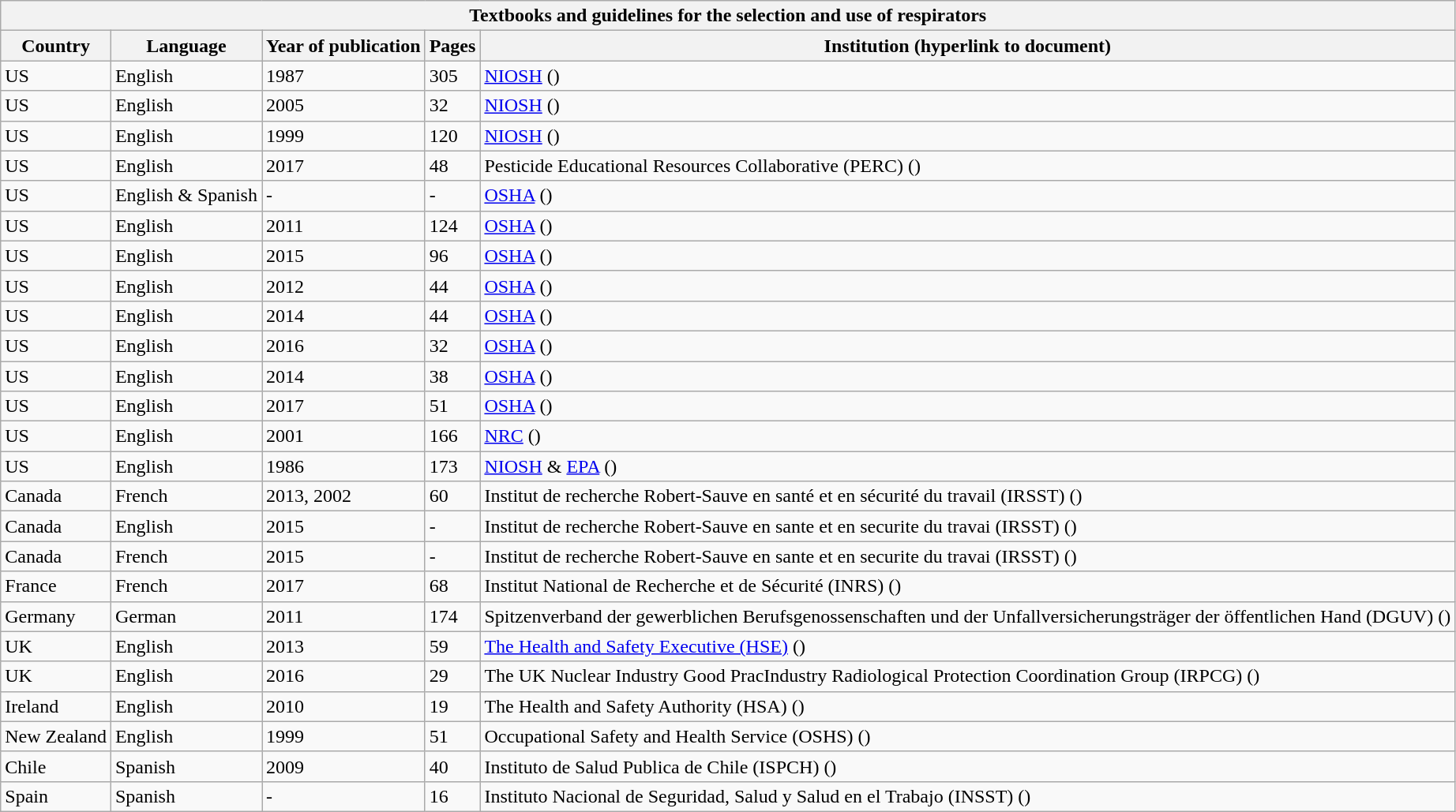<table class="wikitable sortable collapsible collapsed" style="text-align:center">
<tr>
<th colspan="5">Textbooks and guidelines for the selection and use of respirators</th>
</tr>
<tr>
<th>Country</th>
<th>Language</th>
<th>Year of publication</th>
<th>Pages</th>
<th>Institution (hyperlink to document)</th>
</tr>
<tr style="text-align:left">
<td>US</td>
<td>English</td>
<td>1987</td>
<td>305</td>
<td><a href='#'>NIOSH</a> ()</td>
</tr>
<tr style="text-align:left">
<td>US</td>
<td>English</td>
<td>2005</td>
<td>32</td>
<td><a href='#'>NIOSH</a> ()</td>
</tr>
<tr style="text-align:left">
<td>US</td>
<td>English</td>
<td>1999</td>
<td>120</td>
<td><a href='#'>NIOSH</a> ()</td>
</tr>
<tr style="text-align:left">
<td>US</td>
<td>English</td>
<td>2017</td>
<td>48</td>
<td>Pesticide Educational Resources Collaborative (PERC) ()</td>
</tr>
<tr style="text-align:left">
<td>US</td>
<td>English & Spanish</td>
<td>-</td>
<td>-</td>
<td><a href='#'>OSHA</a> ()</td>
</tr>
<tr style="text-align:left">
<td>US</td>
<td>English</td>
<td>2011</td>
<td>124</td>
<td><a href='#'>OSHA</a> ()</td>
</tr>
<tr style="text-align:left">
<td>US</td>
<td>English</td>
<td>2015</td>
<td>96</td>
<td><a href='#'>OSHA</a> ()</td>
</tr>
<tr style="text-align:left">
<td>US</td>
<td>English</td>
<td>2012</td>
<td>44</td>
<td><a href='#'>OSHA</a> ()</td>
</tr>
<tr style="text-align:left">
<td>US</td>
<td>English</td>
<td>2014</td>
<td>44</td>
<td><a href='#'>OSHA</a> ()</td>
</tr>
<tr style="text-align:left">
<td>US</td>
<td>English</td>
<td>2016</td>
<td>32</td>
<td><a href='#'>OSHA</a> ()</td>
</tr>
<tr style="text-align:left">
<td>US</td>
<td>English</td>
<td>2014</td>
<td>38</td>
<td><a href='#'>OSHA</a> ()</td>
</tr>
<tr style="text-align:left">
<td>US</td>
<td>English</td>
<td>2017</td>
<td>51</td>
<td><a href='#'>OSHA</a> ()</td>
</tr>
<tr style="text-align:left">
<td>US</td>
<td>English</td>
<td>2001</td>
<td>166</td>
<td><a href='#'>NRC</a> ()</td>
</tr>
<tr style="text-align:left">
<td>US</td>
<td>English</td>
<td>1986</td>
<td>173</td>
<td><a href='#'>NIOSH</a> & <a href='#'>EPA</a> ()</td>
</tr>
<tr style="text-align:left">
<td>Canada</td>
<td>French</td>
<td>2013, 2002</td>
<td>60</td>
<td>Institut de recherche Robert-Sauve en santé et en sécurité du travail (IRSST) ()</td>
</tr>
<tr style="text-align:left">
<td>Canada</td>
<td>English</td>
<td>2015</td>
<td>-</td>
<td>Institut de recherche Robert-Sauve en sante et en securite du travai (IRSST) ()</td>
</tr>
<tr style="text-align:left">
<td>Canada</td>
<td>French</td>
<td>2015</td>
<td>-</td>
<td>Institut de recherche Robert-Sauve en sante et en securite du travai (IRSST) ()</td>
</tr>
<tr style="text-align:left">
<td>France</td>
<td>French</td>
<td>2017</td>
<td>68</td>
<td>Institut National de Recherche et de Sécurité (INRS) ()</td>
</tr>
<tr style="text-align:left">
<td>Germany</td>
<td>German</td>
<td>2011</td>
<td>174</td>
<td>Spitzenverband der gewerblichen Berufsgenossenschaften und der Unfallversicherungsträger der öffentlichen Hand (DGUV) ()</td>
</tr>
<tr style="text-align:left">
<td>UK</td>
<td>English</td>
<td>2013</td>
<td>59</td>
<td><a href='#'>The Health and Safety Executive (HSE)</a> ()</td>
</tr>
<tr style="text-align:left">
<td>UK</td>
<td>English</td>
<td>2016</td>
<td>29</td>
<td>The UK Nuclear Industry Good PracIndustry Radiological Protection Coordination Group (IRPCG) ()</td>
</tr>
<tr style="text-align:left">
<td>Ireland</td>
<td>English</td>
<td>2010</td>
<td>19</td>
<td>The Health and Safety Authority (HSA) ()</td>
</tr>
<tr style="text-align:left">
<td>New Zealand</td>
<td>English</td>
<td>1999</td>
<td>51</td>
<td>Occupational Safety and Health Service (OSHS) ()</td>
</tr>
<tr style="text-align:left">
<td>Chile</td>
<td>Spanish</td>
<td>2009</td>
<td>40</td>
<td>Instituto de Salud Publica de Chile (ISPCH) ()</td>
</tr>
<tr style="text-align:left">
<td>Spain</td>
<td>Spanish</td>
<td>-</td>
<td>16</td>
<td>Instituto Nacional de Seguridad, Salud y Salud en el Trabajo (INSST) ()</td>
</tr>
</table>
